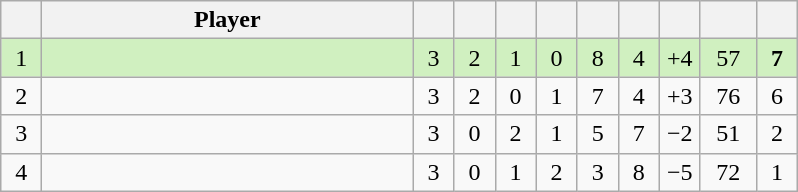<table class="wikitable" style="text-align:center; margin: 1em auto 1em auto, align:left">
<tr>
<th width=20></th>
<th width=240>Player</th>
<th width=20></th>
<th width=20></th>
<th width=20></th>
<th width=20></th>
<th width=20></th>
<th width=20></th>
<th width=20></th>
<th width=30></th>
<th width=20></th>
</tr>
<tr style="background:#D0F0C0;">
<td>1</td>
<td align=left></td>
<td>3</td>
<td>2</td>
<td>1</td>
<td>0</td>
<td>8</td>
<td>4</td>
<td>+4</td>
<td>57</td>
<td><strong>7</strong></td>
</tr>
<tr style=>
<td>2</td>
<td align=left></td>
<td>3</td>
<td>2</td>
<td>0</td>
<td>1</td>
<td>7</td>
<td>4</td>
<td>+3</td>
<td>76</td>
<td>6</td>
</tr>
<tr style=>
<td>3</td>
<td align=left></td>
<td>3</td>
<td>0</td>
<td>2</td>
<td>1</td>
<td>5</td>
<td>7</td>
<td>−2</td>
<td>51</td>
<td>2</td>
</tr>
<tr style=>
<td>4</td>
<td align=left></td>
<td>3</td>
<td>0</td>
<td>1</td>
<td>2</td>
<td>3</td>
<td>8</td>
<td>−5</td>
<td>72</td>
<td>1</td>
</tr>
</table>
